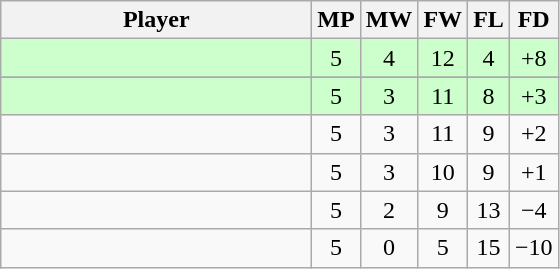<table class="wikitable" style="text-align: center;">
<tr>
<th width=200>Player</th>
<th width=20>MP</th>
<th width=20>MW</th>
<th width=20>FW</th>
<th width=20>FL</th>
<th width=20>FD</th>
</tr>
<tr style="background:#ccffcc;">
<td style="text-align:left;"><strong></strong></td>
<td>5</td>
<td>4</td>
<td>12</td>
<td>4</td>
<td>+8</td>
</tr>
<tr>
</tr>
<tr style="background:#ccffcc;">
<td style="text-align:left;"><strong></strong></td>
<td>5</td>
<td>3</td>
<td>11</td>
<td>8</td>
<td>+3</td>
</tr>
<tr>
<td style="text-align:left;"></td>
<td>5</td>
<td>3</td>
<td>11</td>
<td>9</td>
<td>+2</td>
</tr>
<tr>
<td style="text-align:left;"></td>
<td>5</td>
<td>3</td>
<td>10</td>
<td>9</td>
<td>+1</td>
</tr>
<tr>
<td style="text-align:left;"></td>
<td>5</td>
<td>2</td>
<td>9</td>
<td>13</td>
<td>−4</td>
</tr>
<tr>
<td style="text-align:left;"></td>
<td>5</td>
<td>0</td>
<td>5</td>
<td>15</td>
<td>−10</td>
</tr>
</table>
